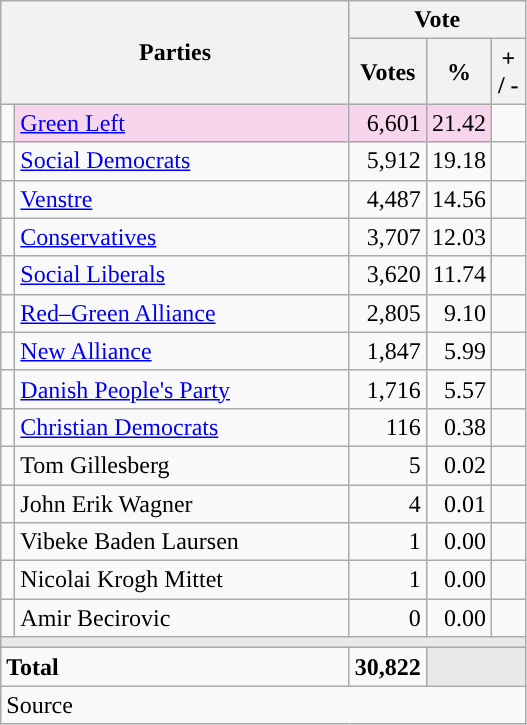<table class="wikitable" style="text-align:right;">
<tr>
<th style="text-align:centre;" rowspan="2" colspan="2" width="225">Parties</th>
<th colspan="3">Vote</th>
</tr>
<tr>
<th width="15">Votes</th>
<th width="15">%</th>
<th width="15">+ / -</th>
</tr>
<tr>
<td width="2" style="color:inherit;background:"></td>
<td bgcolor=#f7d5ed  align="left"><a href='#'>Green Left</a></td>
<td bgcolor=#f7d5ed>6,601</td>
<td bgcolor=#f7d5ed>21.42</td>
<td></td>
</tr>
<tr>
<td width="2" style="color:inherit;background:"></td>
<td align="left"><a href='#'>Social Democrats</a></td>
<td>5,912</td>
<td>19.18</td>
<td></td>
</tr>
<tr>
<td width="2" style="color:inherit;background:"></td>
<td align="left"><a href='#'>Venstre</a></td>
<td>4,487</td>
<td>14.56</td>
<td></td>
</tr>
<tr>
<td width="2" style="color:inherit;background:"></td>
<td align="left"><a href='#'>Conservatives</a></td>
<td>3,707</td>
<td>12.03</td>
<td></td>
</tr>
<tr>
<td width="2" style="color:inherit;background:"></td>
<td align="left"><a href='#'>Social Liberals</a></td>
<td>3,620</td>
<td>11.74</td>
<td></td>
</tr>
<tr>
<td width="2" style="color:inherit;background:"></td>
<td align="left"><a href='#'>Red–Green Alliance</a></td>
<td>2,805</td>
<td>9.10</td>
<td></td>
</tr>
<tr>
<td width="2" style="color:inherit;background:"></td>
<td align="left"><a href='#'>New Alliance</a></td>
<td>1,847</td>
<td>5.99</td>
<td></td>
</tr>
<tr>
<td width="2" style="color:inherit;background:"></td>
<td align="left"><a href='#'>Danish People's Party</a></td>
<td>1,716</td>
<td>5.57</td>
<td></td>
</tr>
<tr>
<td width="2" style="color:inherit;background:"></td>
<td align="left"><a href='#'>Christian Democrats</a></td>
<td>116</td>
<td>0.38</td>
<td></td>
</tr>
<tr>
<td width="2" style="color:inherit;background:"></td>
<td align="left">Tom Gillesberg</td>
<td>5</td>
<td>0.02</td>
<td></td>
</tr>
<tr>
<td width="2" style="color:inherit;background:"></td>
<td align="left">John Erik Wagner</td>
<td>4</td>
<td>0.01</td>
<td></td>
</tr>
<tr>
<td width="2" style="color:inherit;background:"></td>
<td align="left">Vibeke Baden Laursen</td>
<td>1</td>
<td>0.00</td>
<td></td>
</tr>
<tr>
<td width="2" style="color:inherit;background:"></td>
<td align="left">Nicolai Krogh Mittet</td>
<td>1</td>
<td>0.00</td>
<td></td>
</tr>
<tr>
<td width="2" style="color:inherit;background:"></td>
<td align="left">Amir Becirovic</td>
<td>0</td>
<td>0.00</td>
<td></td>
</tr>
<tr>
<td colspan="7" bgcolor="#E9E9E9"></td>
</tr>
<tr>
<td align="left" colspan="2"><strong>Total</strong></td>
<td><strong>30,822</strong></td>
<td bgcolor="#E9E9E9" colspan="2"></td>
</tr>
<tr>
<td align="left" colspan="6">Source</td>
</tr>
</table>
